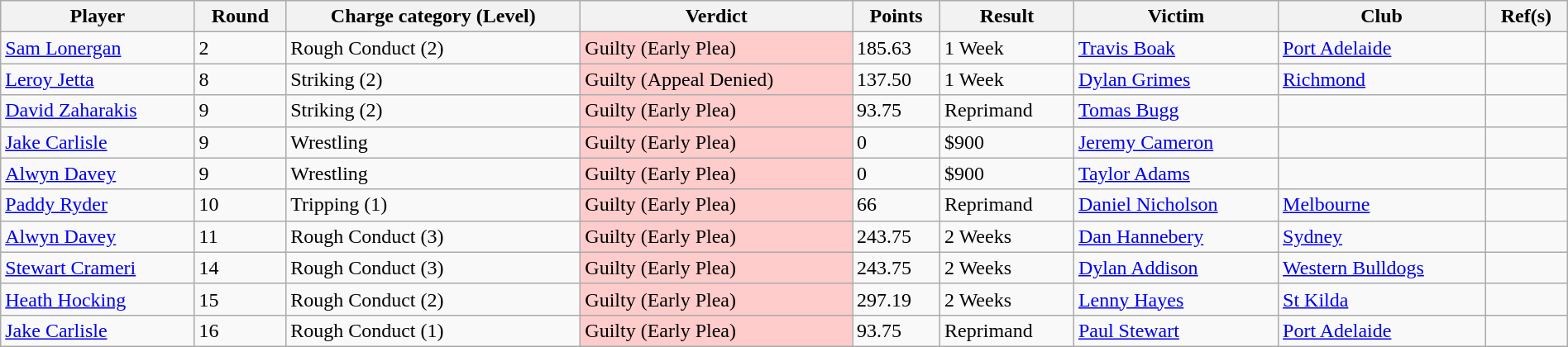<table class="wikitable sortable" style="width:100%;">
<tr style="background:#efefef;">
<th>Player</th>
<th>Round</th>
<th>Charge category (Level)</th>
<th>Verdict</th>
<th>Points</th>
<th>Result</th>
<th>Victim</th>
<th>Club</th>
<th class="unsortable">Ref(s)</th>
</tr>
<tr>
<td><a href='#'>Sam Lonergan</a></td>
<td>2</td>
<td>Rough Conduct (2)</td>
<td style="background:#fcc;">Guilty (Early Plea)</td>
<td>185.63</td>
<td>1 Week</td>
<td><a href='#'>Travis Boak</a></td>
<td><a href='#'>Port Adelaide</a></td>
<td></td>
</tr>
<tr>
<td><a href='#'>Leroy Jetta</a></td>
<td>8</td>
<td>Striking (2)</td>
<td style="background:#fcc;">Guilty (Appeal Denied)</td>
<td>137.50</td>
<td>1 Week</td>
<td><a href='#'>Dylan Grimes</a></td>
<td><a href='#'>Richmond</a></td>
<td></td>
</tr>
<tr>
<td><a href='#'>David Zaharakis</a></td>
<td>9</td>
<td>Striking (2)</td>
<td style="background:#fcc;">Guilty (Early Plea)</td>
<td>93.75</td>
<td>Reprimand</td>
<td><a href='#'>Tomas Bugg</a></td>
<td></td>
<td></td>
</tr>
<tr>
<td><a href='#'>Jake Carlisle</a></td>
<td>9</td>
<td>Wrestling</td>
<td style="background:#fcc;">Guilty (Early Plea)</td>
<td>0</td>
<td>$900</td>
<td><a href='#'>Jeremy Cameron</a></td>
<td></td>
<td></td>
</tr>
<tr>
<td><a href='#'>Alwyn Davey</a></td>
<td>9</td>
<td>Wrestling</td>
<td style="background:#fcc;">Guilty (Early Plea)</td>
<td>0</td>
<td>$900</td>
<td><a href='#'>Taylor Adams</a></td>
<td></td>
<td></td>
</tr>
<tr>
<td><a href='#'>Paddy Ryder</a></td>
<td>10</td>
<td>Tripping (1)</td>
<td style="background:#fcc;">Guilty (Early Plea)</td>
<td>66</td>
<td>Reprimand</td>
<td><a href='#'>Daniel Nicholson</a></td>
<td><a href='#'>Melbourne</a></td>
<td></td>
</tr>
<tr>
<td><a href='#'>Alwyn Davey</a></td>
<td>11</td>
<td>Rough Conduct (3)</td>
<td style="background:#fcc;">Guilty (Early Plea)</td>
<td>243.75</td>
<td>2 Weeks</td>
<td><a href='#'>Dan Hannebery</a></td>
<td><a href='#'>Sydney</a></td>
<td></td>
</tr>
<tr>
<td><a href='#'>Stewart Crameri</a></td>
<td>14</td>
<td>Rough Conduct (3)</td>
<td style="background:#fcc;">Guilty (Early Plea)</td>
<td>243.75</td>
<td>2 Weeks</td>
<td><a href='#'>Dylan Addison</a></td>
<td><a href='#'>Western Bulldogs</a></td>
<td></td>
</tr>
<tr>
<td><a href='#'>Heath Hocking</a></td>
<td>15</td>
<td>Rough Conduct (2)</td>
<td style="background:#fcc;">Guilty (Early Plea)</td>
<td>297.19</td>
<td>2 Weeks</td>
<td><a href='#'>Lenny Hayes</a></td>
<td><a href='#'>St Kilda</a></td>
<td></td>
</tr>
<tr>
<td><a href='#'>Jake Carlisle</a></td>
<td>16</td>
<td>Rough Conduct (1)</td>
<td style="background:#fcc;">Guilty (Early Plea)</td>
<td>93.75</td>
<td>Reprimand</td>
<td><a href='#'>Paul Stewart</a></td>
<td><a href='#'>Port Adelaide</a></td>
<td></td>
</tr>
</table>
